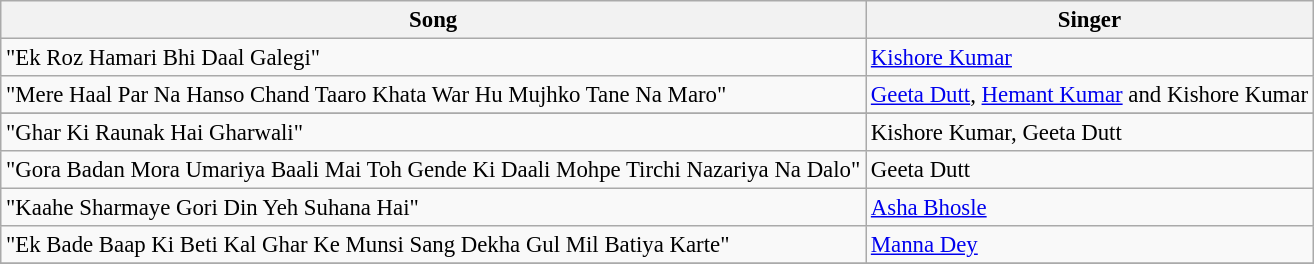<table class="wikitable" style="font-size:95%;">
<tr>
<th>Song</th>
<th>Singer</th>
</tr>
<tr>
<td>"Ek Roz Hamari Bhi Daal Galegi"</td>
<td><a href='#'>Kishore Kumar</a></td>
</tr>
<tr>
<td>"Mere Haal Par Na Hanso Chand Taaro Khata War Hu Mujhko Tane Na Maro"</td>
<td><a href='#'>Geeta Dutt</a>, <a href='#'>Hemant Kumar</a> and Kishore Kumar</td>
</tr>
<tr>
</tr>
<tr>
<td>"Ghar Ki Raunak Hai Gharwali"</td>
<td>Kishore Kumar, Geeta Dutt</td>
</tr>
<tr>
<td>"Gora Badan Mora Umariya Baali Mai Toh Gende Ki Daali Mohpe Tirchi Nazariya Na Dalo"</td>
<td>Geeta Dutt</td>
</tr>
<tr>
<td>"Kaahe Sharmaye Gori Din Yeh Suhana Hai"</td>
<td><a href='#'>Asha Bhosle</a></td>
</tr>
<tr>
<td>"Ek Bade Baap Ki Beti Kal Ghar Ke Munsi Sang Dekha Gul Mil Batiya Karte"</td>
<td><a href='#'>Manna Dey</a></td>
</tr>
<tr>
</tr>
</table>
